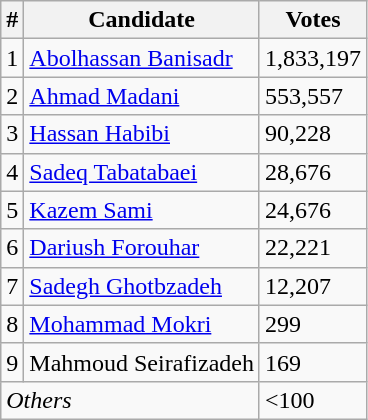<table class="wikitable">
<tr>
<th>#</th>
<th>Candidate</th>
<th>Votes</th>
</tr>
<tr>
<td>1</td>
<td><a href='#'>Abolhassan Banisadr</a></td>
<td>1,833,197</td>
</tr>
<tr>
<td>2</td>
<td><a href='#'>Ahmad Madani</a></td>
<td>553,557</td>
</tr>
<tr>
<td>3</td>
<td><a href='#'>Hassan Habibi</a></td>
<td>90,228</td>
</tr>
<tr>
<td>4</td>
<td><a href='#'>Sadeq Tabatabaei</a></td>
<td>28,676</td>
</tr>
<tr>
<td>5</td>
<td><a href='#'>Kazem Sami</a></td>
<td>24,676</td>
</tr>
<tr>
<td>6</td>
<td><a href='#'>Dariush Forouhar</a></td>
<td>22,221</td>
</tr>
<tr>
<td>7</td>
<td><a href='#'>Sadegh Ghotbzadeh</a></td>
<td>12,207</td>
</tr>
<tr>
<td>8</td>
<td><a href='#'>Mohammad Mokri</a></td>
<td>299</td>
</tr>
<tr>
<td>9</td>
<td>Mahmoud Seirafizadeh</td>
<td>169</td>
</tr>
<tr>
<td colspan=2><em>Others</em></td>
<td><100</td>
</tr>
</table>
